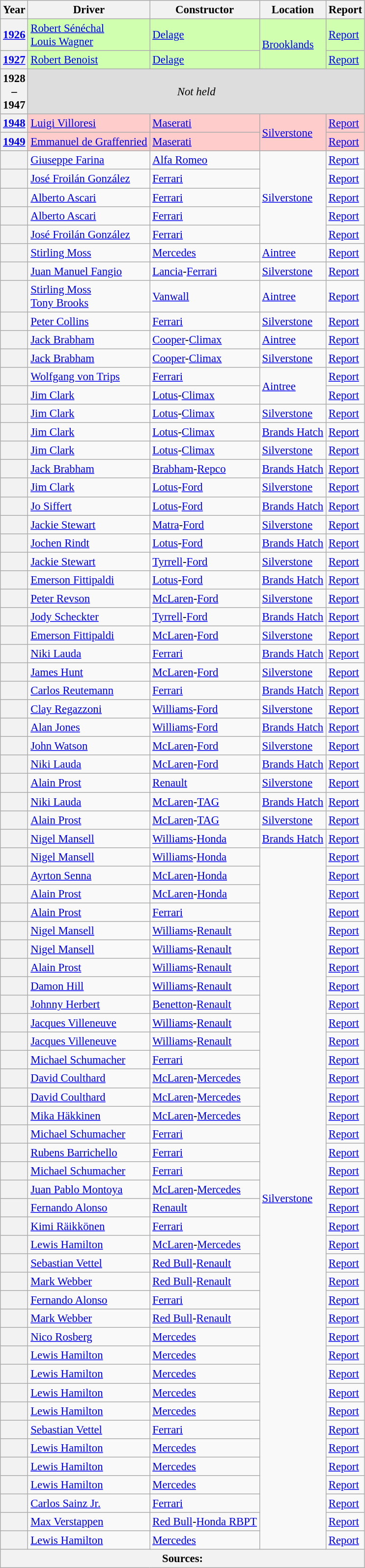<table class="wikitable" style="font-size: 95%;">
<tr>
<th>Year</th>
<th>Driver</th>
<th>Constructor</th>
<th>Location</th>
<th>Report</th>
</tr>
<tr style="background:#D0FFB0;">
<th><a href='#'>1926</a></th>
<td> <a href='#'>Robert Sénéchal</a><br> <a href='#'>Louis Wagner</a></td>
<td><a href='#'>Delage</a></td>
<td rowspan="2"><a href='#'>Brooklands</a></td>
<td><a href='#'>Report</a></td>
</tr>
<tr style="background:#D0FFB0;">
<th><a href='#'>1927</a></th>
<td> <a href='#'>Robert Benoist</a></td>
<td><a href='#'>Delage</a></td>
<td><a href='#'>Report</a></td>
</tr>
<tr style="background:#ddd;">
<th>1928<br>–<br>1947</th>
<td align=center colspan=4><em>Not held</em></td>
</tr>
<tr style="background:#fcc;">
<th><a href='#'>1948</a></th>
<td> <a href='#'>Luigi Villoresi</a></td>
<td><a href='#'>Maserati</a></td>
<td rowspan="2"><a href='#'>Silverstone</a></td>
<td><a href='#'>Report</a></td>
</tr>
<tr style="background:#fcc;">
<th><a href='#'>1949</a></th>
<td> <a href='#'>Emmanuel de Graffenried</a></td>
<td><a href='#'>Maserati</a></td>
<td><a href='#'>Report</a></td>
</tr>
<tr>
<th></th>
<td> <a href='#'>Giuseppe Farina</a></td>
<td><a href='#'>Alfa Romeo</a></td>
<td rowspan="5"><a href='#'>Silverstone</a></td>
<td><a href='#'>Report</a></td>
</tr>
<tr>
<th></th>
<td> <a href='#'>José Froilán González</a></td>
<td><a href='#'>Ferrari</a></td>
<td><a href='#'>Report</a></td>
</tr>
<tr>
<th></th>
<td> <a href='#'>Alberto Ascari</a></td>
<td><a href='#'>Ferrari</a></td>
<td><a href='#'>Report</a></td>
</tr>
<tr>
<th></th>
<td> <a href='#'>Alberto Ascari</a></td>
<td><a href='#'>Ferrari</a></td>
<td><a href='#'>Report</a></td>
</tr>
<tr>
<th></th>
<td> <a href='#'>José Froilán González</a></td>
<td><a href='#'>Ferrari</a></td>
<td><a href='#'>Report</a></td>
</tr>
<tr>
<th></th>
<td> <a href='#'>Stirling Moss</a></td>
<td><a href='#'>Mercedes</a></td>
<td><a href='#'>Aintree</a></td>
<td><a href='#'>Report</a></td>
</tr>
<tr>
<th></th>
<td> <a href='#'>Juan Manuel Fangio</a></td>
<td><a href='#'>Lancia</a>-<a href='#'>Ferrari</a></td>
<td><a href='#'>Silverstone</a></td>
<td><a href='#'>Report</a></td>
</tr>
<tr>
<th></th>
<td> <a href='#'>Stirling Moss</a><br> <a href='#'>Tony Brooks</a></td>
<td><a href='#'>Vanwall</a></td>
<td><a href='#'>Aintree</a></td>
<td><a href='#'>Report</a></td>
</tr>
<tr>
<th></th>
<td> <a href='#'>Peter Collins</a></td>
<td><a href='#'>Ferrari</a></td>
<td><a href='#'>Silverstone</a></td>
<td><a href='#'>Report</a></td>
</tr>
<tr>
<th></th>
<td> <a href='#'>Jack Brabham</a></td>
<td><a href='#'>Cooper</a>-<a href='#'>Climax</a></td>
<td><a href='#'>Aintree</a></td>
<td><a href='#'>Report</a></td>
</tr>
<tr>
<th></th>
<td> <a href='#'>Jack Brabham</a></td>
<td><a href='#'>Cooper</a>-<a href='#'>Climax</a></td>
<td><a href='#'>Silverstone</a></td>
<td><a href='#'>Report</a></td>
</tr>
<tr>
<th></th>
<td> <a href='#'>Wolfgang von Trips</a></td>
<td><a href='#'>Ferrari</a></td>
<td rowspan="2"><a href='#'>Aintree</a></td>
<td><a href='#'>Report</a></td>
</tr>
<tr>
<th></th>
<td> <a href='#'>Jim Clark</a></td>
<td><a href='#'>Lotus</a>-<a href='#'>Climax</a></td>
<td><a href='#'>Report</a></td>
</tr>
<tr>
<th></th>
<td> <a href='#'>Jim Clark</a></td>
<td><a href='#'>Lotus</a>-<a href='#'>Climax</a></td>
<td><a href='#'>Silverstone</a></td>
<td><a href='#'>Report</a></td>
</tr>
<tr>
<th></th>
<td> <a href='#'>Jim Clark</a></td>
<td><a href='#'>Lotus</a>-<a href='#'>Climax</a></td>
<td><a href='#'>Brands Hatch</a></td>
<td><a href='#'>Report</a></td>
</tr>
<tr>
<th></th>
<td> <a href='#'>Jim Clark</a></td>
<td><a href='#'>Lotus</a>-<a href='#'>Climax</a></td>
<td><a href='#'>Silverstone</a></td>
<td><a href='#'>Report</a></td>
</tr>
<tr>
<th></th>
<td> <a href='#'>Jack Brabham</a></td>
<td><a href='#'>Brabham</a>-<a href='#'>Repco</a></td>
<td><a href='#'>Brands Hatch</a></td>
<td><a href='#'>Report</a></td>
</tr>
<tr>
<th></th>
<td> <a href='#'>Jim Clark</a></td>
<td><a href='#'>Lotus</a>-<a href='#'>Ford</a></td>
<td><a href='#'>Silverstone</a></td>
<td><a href='#'>Report</a></td>
</tr>
<tr>
<th></th>
<td> <a href='#'>Jo Siffert</a></td>
<td><a href='#'>Lotus</a>-<a href='#'>Ford</a></td>
<td><a href='#'>Brands Hatch</a></td>
<td><a href='#'>Report</a></td>
</tr>
<tr>
<th></th>
<td> <a href='#'>Jackie Stewart</a></td>
<td><a href='#'>Matra</a>-<a href='#'>Ford</a></td>
<td><a href='#'>Silverstone</a></td>
<td><a href='#'>Report</a></td>
</tr>
<tr>
<th></th>
<td> <a href='#'>Jochen Rindt</a></td>
<td><a href='#'>Lotus</a>-<a href='#'>Ford</a></td>
<td><a href='#'>Brands Hatch</a></td>
<td><a href='#'>Report</a></td>
</tr>
<tr>
<th></th>
<td> <a href='#'>Jackie Stewart</a></td>
<td><a href='#'>Tyrrell</a>-<a href='#'>Ford</a></td>
<td><a href='#'>Silverstone</a></td>
<td><a href='#'>Report</a></td>
</tr>
<tr>
<th></th>
<td> <a href='#'>Emerson Fittipaldi</a></td>
<td><a href='#'>Lotus</a>-<a href='#'>Ford</a></td>
<td><a href='#'>Brands Hatch</a></td>
<td><a href='#'>Report</a></td>
</tr>
<tr>
<th></th>
<td> <a href='#'>Peter Revson</a></td>
<td><a href='#'>McLaren</a>-<a href='#'>Ford</a></td>
<td><a href='#'>Silverstone</a></td>
<td><a href='#'>Report</a></td>
</tr>
<tr>
<th></th>
<td> <a href='#'>Jody Scheckter</a></td>
<td><a href='#'>Tyrrell</a>-<a href='#'>Ford</a></td>
<td><a href='#'>Brands Hatch</a></td>
<td><a href='#'>Report</a></td>
</tr>
<tr>
<th></th>
<td> <a href='#'>Emerson Fittipaldi</a></td>
<td><a href='#'>McLaren</a>-<a href='#'>Ford</a></td>
<td><a href='#'>Silverstone</a></td>
<td><a href='#'>Report</a></td>
</tr>
<tr>
<th></th>
<td> <a href='#'>Niki Lauda</a></td>
<td><a href='#'>Ferrari</a></td>
<td><a href='#'>Brands Hatch</a></td>
<td><a href='#'>Report</a></td>
</tr>
<tr>
<th></th>
<td> <a href='#'>James Hunt</a></td>
<td><a href='#'>McLaren</a>-<a href='#'>Ford</a></td>
<td><a href='#'>Silverstone</a></td>
<td><a href='#'>Report</a></td>
</tr>
<tr>
<th></th>
<td> <a href='#'>Carlos Reutemann</a></td>
<td><a href='#'>Ferrari</a></td>
<td><a href='#'>Brands Hatch</a></td>
<td><a href='#'>Report</a></td>
</tr>
<tr>
<th></th>
<td> <a href='#'>Clay Regazzoni</a></td>
<td><a href='#'>Williams</a>-<a href='#'>Ford</a></td>
<td><a href='#'>Silverstone</a></td>
<td><a href='#'>Report</a></td>
</tr>
<tr>
<th></th>
<td> <a href='#'>Alan Jones</a></td>
<td><a href='#'>Williams</a>-<a href='#'>Ford</a></td>
<td><a href='#'>Brands Hatch</a></td>
<td><a href='#'>Report</a></td>
</tr>
<tr>
<th></th>
<td> <a href='#'>John Watson</a></td>
<td><a href='#'>McLaren</a>-<a href='#'>Ford</a></td>
<td><a href='#'>Silverstone</a></td>
<td><a href='#'>Report</a></td>
</tr>
<tr>
<th></th>
<td> <a href='#'>Niki Lauda</a></td>
<td><a href='#'>McLaren</a>-<a href='#'>Ford</a></td>
<td><a href='#'>Brands Hatch</a></td>
<td><a href='#'>Report</a></td>
</tr>
<tr>
<th></th>
<td> <a href='#'>Alain Prost</a></td>
<td><a href='#'>Renault</a></td>
<td><a href='#'>Silverstone</a></td>
<td><a href='#'>Report</a></td>
</tr>
<tr>
<th></th>
<td> <a href='#'>Niki Lauda</a></td>
<td><a href='#'>McLaren</a>-<a href='#'>TAG</a></td>
<td><a href='#'>Brands Hatch</a></td>
<td><a href='#'>Report</a></td>
</tr>
<tr>
<th></th>
<td> <a href='#'>Alain Prost</a></td>
<td><a href='#'>McLaren</a>-<a href='#'>TAG</a></td>
<td><a href='#'>Silverstone</a></td>
<td><a href='#'>Report</a></td>
</tr>
<tr>
<th></th>
<td> <a href='#'>Nigel Mansell</a></td>
<td><a href='#'>Williams</a>-<a href='#'>Honda</a></td>
<td><a href='#'>Brands Hatch</a></td>
<td><a href='#'>Report</a></td>
</tr>
<tr>
<th></th>
<td> <a href='#'>Nigel Mansell</a></td>
<td><a href='#'>Williams</a>-<a href='#'>Honda</a></td>
<td rowspan="38"><a href='#'>Silverstone</a></td>
<td><a href='#'>Report</a></td>
</tr>
<tr>
<th></th>
<td> <a href='#'>Ayrton Senna</a></td>
<td><a href='#'>McLaren</a>-<a href='#'>Honda</a></td>
<td><a href='#'>Report</a></td>
</tr>
<tr>
<th></th>
<td> <a href='#'>Alain Prost</a></td>
<td><a href='#'>McLaren</a>-<a href='#'>Honda</a></td>
<td><a href='#'>Report</a></td>
</tr>
<tr>
<th></th>
<td> <a href='#'>Alain Prost</a></td>
<td><a href='#'>Ferrari</a></td>
<td><a href='#'>Report</a></td>
</tr>
<tr>
<th></th>
<td> <a href='#'>Nigel Mansell</a></td>
<td><a href='#'>Williams</a>-<a href='#'>Renault</a></td>
<td><a href='#'>Report</a></td>
</tr>
<tr>
<th></th>
<td> <a href='#'>Nigel Mansell</a></td>
<td><a href='#'>Williams</a>-<a href='#'>Renault</a></td>
<td><a href='#'>Report</a></td>
</tr>
<tr>
<th></th>
<td> <a href='#'>Alain Prost</a></td>
<td><a href='#'>Williams</a>-<a href='#'>Renault</a></td>
<td><a href='#'>Report</a></td>
</tr>
<tr>
<th></th>
<td> <a href='#'>Damon Hill</a></td>
<td><a href='#'>Williams</a>-<a href='#'>Renault</a></td>
<td><a href='#'>Report</a></td>
</tr>
<tr>
<th></th>
<td> <a href='#'>Johnny Herbert</a></td>
<td><a href='#'>Benetton</a>-<a href='#'>Renault</a></td>
<td><a href='#'>Report</a></td>
</tr>
<tr>
<th></th>
<td> <a href='#'>Jacques Villeneuve</a></td>
<td><a href='#'>Williams</a>-<a href='#'>Renault</a></td>
<td><a href='#'>Report</a></td>
</tr>
<tr>
<th></th>
<td> <a href='#'>Jacques Villeneuve</a></td>
<td><a href='#'>Williams</a>-<a href='#'>Renault</a></td>
<td><a href='#'>Report</a></td>
</tr>
<tr>
<th></th>
<td> <a href='#'>Michael Schumacher</a></td>
<td><a href='#'>Ferrari</a></td>
<td><a href='#'>Report</a></td>
</tr>
<tr>
<th></th>
<td> <a href='#'>David Coulthard</a></td>
<td><a href='#'>McLaren</a>-<a href='#'>Mercedes</a></td>
<td><a href='#'>Report</a></td>
</tr>
<tr>
<th></th>
<td> <a href='#'>David Coulthard</a></td>
<td><a href='#'>McLaren</a>-<a href='#'>Mercedes</a></td>
<td><a href='#'>Report</a></td>
</tr>
<tr>
<th></th>
<td> <a href='#'>Mika Häkkinen</a></td>
<td><a href='#'>McLaren</a>-<a href='#'>Mercedes</a></td>
<td><a href='#'>Report</a></td>
</tr>
<tr>
<th></th>
<td> <a href='#'>Michael Schumacher</a></td>
<td><a href='#'>Ferrari</a></td>
<td><a href='#'>Report</a></td>
</tr>
<tr>
<th></th>
<td> <a href='#'>Rubens Barrichello</a></td>
<td><a href='#'>Ferrari</a></td>
<td><a href='#'>Report</a></td>
</tr>
<tr>
<th></th>
<td> <a href='#'>Michael Schumacher</a></td>
<td><a href='#'>Ferrari</a></td>
<td><a href='#'>Report</a></td>
</tr>
<tr>
<th></th>
<td> <a href='#'>Juan Pablo Montoya</a></td>
<td><a href='#'>McLaren</a>-<a href='#'>Mercedes</a></td>
<td><a href='#'>Report</a></td>
</tr>
<tr>
<th></th>
<td> <a href='#'>Fernando Alonso</a></td>
<td><a href='#'>Renault</a></td>
<td><a href='#'>Report</a></td>
</tr>
<tr>
<th></th>
<td> <a href='#'>Kimi Räikkönen</a></td>
<td><a href='#'>Ferrari</a></td>
<td><a href='#'>Report</a></td>
</tr>
<tr>
<th></th>
<td> <a href='#'>Lewis Hamilton</a></td>
<td><a href='#'>McLaren</a>-<a href='#'>Mercedes</a></td>
<td><a href='#'>Report</a></td>
</tr>
<tr>
<th></th>
<td> <a href='#'>Sebastian Vettel</a></td>
<td><a href='#'>Red Bull</a>-<a href='#'>Renault</a></td>
<td><a href='#'>Report</a></td>
</tr>
<tr>
<th></th>
<td> <a href='#'>Mark Webber</a></td>
<td><a href='#'>Red Bull</a>-<a href='#'>Renault</a></td>
<td><a href='#'>Report</a></td>
</tr>
<tr>
<th></th>
<td> <a href='#'>Fernando Alonso</a></td>
<td><a href='#'>Ferrari</a></td>
<td><a href='#'>Report</a></td>
</tr>
<tr>
<th></th>
<td> <a href='#'>Mark Webber</a></td>
<td><a href='#'>Red Bull</a>-<a href='#'>Renault</a></td>
<td><a href='#'>Report</a></td>
</tr>
<tr>
<th></th>
<td> <a href='#'>Nico Rosberg</a></td>
<td><a href='#'>Mercedes</a></td>
<td><a href='#'>Report</a></td>
</tr>
<tr>
<th></th>
<td> <a href='#'>Lewis Hamilton</a></td>
<td><a href='#'>Mercedes</a></td>
<td><a href='#'>Report</a></td>
</tr>
<tr>
<th></th>
<td> <a href='#'>Lewis Hamilton</a></td>
<td><a href='#'>Mercedes</a></td>
<td><a href='#'>Report</a></td>
</tr>
<tr>
<th></th>
<td> <a href='#'>Lewis Hamilton</a></td>
<td><a href='#'>Mercedes</a></td>
<td><a href='#'>Report</a></td>
</tr>
<tr>
<th></th>
<td> <a href='#'>Lewis Hamilton</a></td>
<td><a href='#'>Mercedes</a></td>
<td><a href='#'>Report</a></td>
</tr>
<tr>
<th></th>
<td> <a href='#'>Sebastian Vettel</a></td>
<td><a href='#'>Ferrari</a></td>
<td><a href='#'>Report</a></td>
</tr>
<tr>
<th></th>
<td> <a href='#'>Lewis Hamilton</a></td>
<td><a href='#'>Mercedes</a></td>
<td><a href='#'>Report</a></td>
</tr>
<tr>
<th></th>
<td> <a href='#'>Lewis Hamilton</a></td>
<td><a href='#'>Mercedes</a></td>
<td><a href='#'>Report</a></td>
</tr>
<tr>
<th></th>
<td> <a href='#'>Lewis Hamilton</a></td>
<td><a href='#'>Mercedes</a></td>
<td><a href='#'>Report</a></td>
</tr>
<tr>
<th></th>
<td> <a href='#'>Carlos Sainz Jr.</a></td>
<td><a href='#'>Ferrari</a></td>
<td><a href='#'>Report</a></td>
</tr>
<tr>
<th></th>
<td> <a href='#'>Max Verstappen</a></td>
<td><a href='#'>Red Bull</a>-<a href='#'>Honda RBPT</a></td>
<td><a href='#'>Report</a></td>
</tr>
<tr>
<th></th>
<td> <a href='#'>Lewis Hamilton</a></td>
<td><a href='#'>Mercedes</a></td>
<td><a href='#'>Report</a></td>
</tr>
<tr>
<th colspan=5>Sources:</th>
</tr>
</table>
